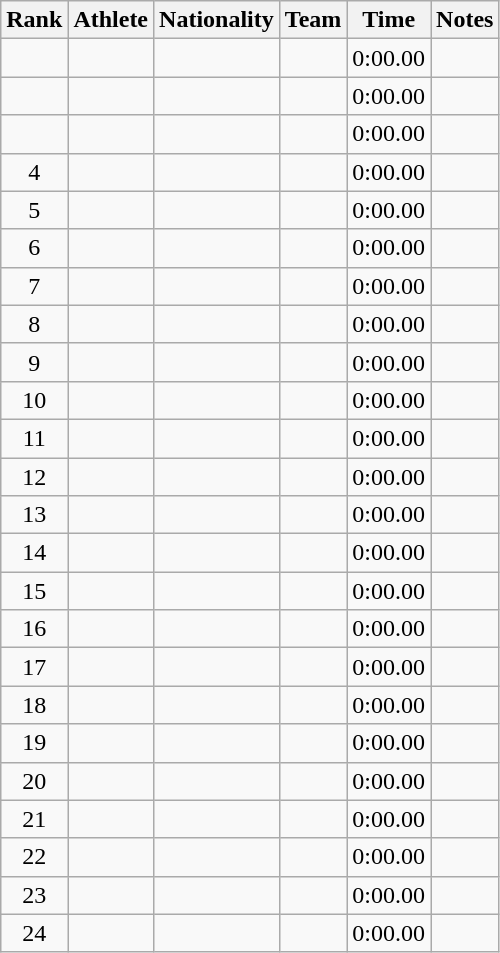<table class="wikitable sortable plainrowheaders" style="text-align:center">
<tr>
<th scope="col">Rank</th>
<th scope="col">Athlete</th>
<th scope="col">Nationality</th>
<th scope="col">Team</th>
<th scope="col">Time</th>
<th scope="col">Notes</th>
</tr>
<tr>
<td></td>
<td align=left></td>
<td align=left></td>
<td></td>
<td>0:00.00</td>
<td></td>
</tr>
<tr>
<td></td>
<td align=left></td>
<td align=left></td>
<td></td>
<td>0:00.00</td>
<td></td>
</tr>
<tr>
<td></td>
<td align=left></td>
<td align=left></td>
<td></td>
<td>0:00.00</td>
<td></td>
</tr>
<tr>
<td>4</td>
<td align=left></td>
<td align=left></td>
<td></td>
<td>0:00.00</td>
<td></td>
</tr>
<tr>
<td>5</td>
<td align=left></td>
<td align=left></td>
<td></td>
<td>0:00.00</td>
<td></td>
</tr>
<tr>
<td>6</td>
<td align=left></td>
<td align=left></td>
<td></td>
<td>0:00.00</td>
<td></td>
</tr>
<tr>
<td>7</td>
<td align=left></td>
<td align=left></td>
<td></td>
<td>0:00.00</td>
<td></td>
</tr>
<tr>
<td>8</td>
<td align=left></td>
<td align=left></td>
<td></td>
<td>0:00.00</td>
<td></td>
</tr>
<tr>
<td>9</td>
<td align=left></td>
<td align=left></td>
<td></td>
<td>0:00.00</td>
<td></td>
</tr>
<tr>
<td>10</td>
<td align=left></td>
<td align=left></td>
<td></td>
<td>0:00.00</td>
<td></td>
</tr>
<tr>
<td>11</td>
<td align=left></td>
<td align=left></td>
<td></td>
<td>0:00.00</td>
<td></td>
</tr>
<tr>
<td>12</td>
<td align=left></td>
<td align=left></td>
<td></td>
<td>0:00.00</td>
<td></td>
</tr>
<tr>
<td>13</td>
<td align=left></td>
<td align=left></td>
<td></td>
<td>0:00.00</td>
<td></td>
</tr>
<tr>
<td>14</td>
<td align=left></td>
<td align=left></td>
<td></td>
<td>0:00.00</td>
<td></td>
</tr>
<tr>
<td>15</td>
<td align=left></td>
<td align=left></td>
<td></td>
<td>0:00.00</td>
<td></td>
</tr>
<tr>
<td>16</td>
<td align=left></td>
<td align=left></td>
<td></td>
<td>0:00.00</td>
<td></td>
</tr>
<tr>
<td>17</td>
<td align=left></td>
<td align=left></td>
<td></td>
<td>0:00.00</td>
<td></td>
</tr>
<tr>
<td>18</td>
<td align=left></td>
<td align=left></td>
<td></td>
<td>0:00.00</td>
<td></td>
</tr>
<tr>
<td>19</td>
<td align=left></td>
<td align=left></td>
<td></td>
<td>0:00.00</td>
<td></td>
</tr>
<tr>
<td>20</td>
<td align=left></td>
<td align=left></td>
<td></td>
<td>0:00.00</td>
<td></td>
</tr>
<tr>
<td>21</td>
<td align=left></td>
<td align=left></td>
<td></td>
<td>0:00.00</td>
<td></td>
</tr>
<tr>
<td>22</td>
<td align=left></td>
<td align=left></td>
<td></td>
<td>0:00.00</td>
<td></td>
</tr>
<tr>
<td>23</td>
<td align=left></td>
<td align=left></td>
<td></td>
<td>0:00.00</td>
<td></td>
</tr>
<tr>
<td>24</td>
<td align=left></td>
<td align=left></td>
<td></td>
<td>0:00.00</td>
<td></td>
</tr>
</table>
